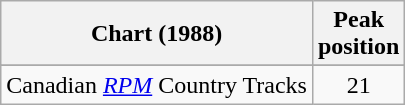<table class="wikitable sortable">
<tr>
<th align="left">Chart (1988)</th>
<th align="center">Peak<br>position</th>
</tr>
<tr>
</tr>
<tr>
<td align="left">Canadian <em><a href='#'>RPM</a></em> Country Tracks</td>
<td align="center">21</td>
</tr>
</table>
